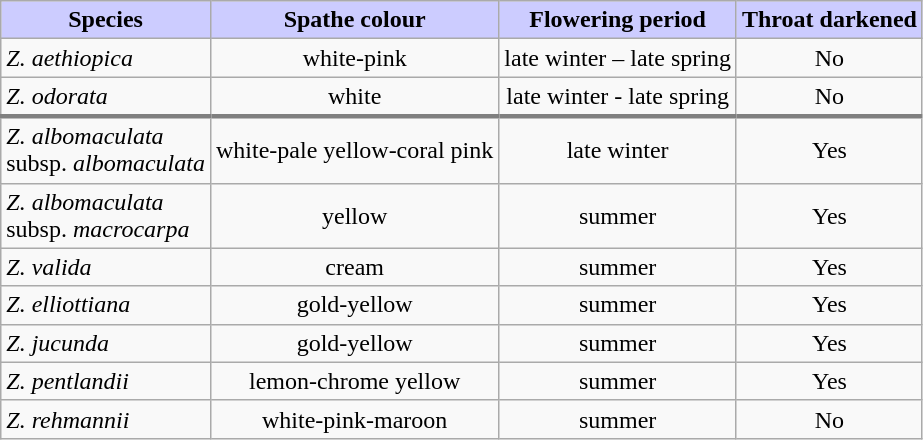<table class="wikitable">
<tr>
<th style="background: #ccf">Species</th>
<th style="background: #ccf">Spathe colour</th>
<th style="background: #ccf">Flowering period</th>
<th style="background: #ccf">Throat darkened</th>
</tr>
<tr>
<td><em>Z. aethiopica</em></td>
<td style="text-align:center">white-pink</td>
<td style="text-align:center">late winter – late spring</td>
<td style="text-align:center">No</td>
</tr>
<tr>
<td style="border-bottom: 3px solid grey"><em>Z. odorata</em></td>
<td style="text-align:center; border-bottom: 3px solid grey">white</td>
<td style="text-align:center; border-bottom: 3px solid grey">late winter - late spring</td>
<td style="text-align:center; border-bottom: 3px solid grey">No</td>
</tr>
<tr>
<td><em>Z. albomaculata</em><br>subsp. <em>albomaculata</em></td>
<td style="text-align:center">white-pale yellow-coral pink</td>
<td style="text-align:center">late winter</td>
<td style="text-align:center">Yes</td>
</tr>
<tr>
<td><em>Z. albomaculata</em><br>subsp. <em>macrocarpa</em></td>
<td style="text-align:center">yellow</td>
<td style="text-align:center">summer</td>
<td style="text-align:center">Yes</td>
</tr>
<tr>
<td><em>Z. valida</em></td>
<td style="text-align:center">cream</td>
<td style="text-align:center">summer</td>
<td style="text-align:center">Yes</td>
</tr>
<tr>
<td><em>Z. elliottiana</em></td>
<td style="text-align:center">gold-yellow</td>
<td style="text-align:center">summer</td>
<td style="text-align:center">Yes</td>
</tr>
<tr>
<td><em>Z. jucunda</em></td>
<td style="text-align:center">gold-yellow</td>
<td style="text-align:center">summer</td>
<td style="text-align:center">Yes</td>
</tr>
<tr>
<td><em>Z. pentlandii</em></td>
<td style="text-align:center">lemon-chrome yellow</td>
<td style="text-align:center">summer</td>
<td style="text-align:center">Yes</td>
</tr>
<tr>
<td><em>Z. rehmannii</em></td>
<td style="text-align:center">white-pink-maroon</td>
<td style="text-align:center">summer</td>
<td style="text-align:center">No</td>
</tr>
</table>
